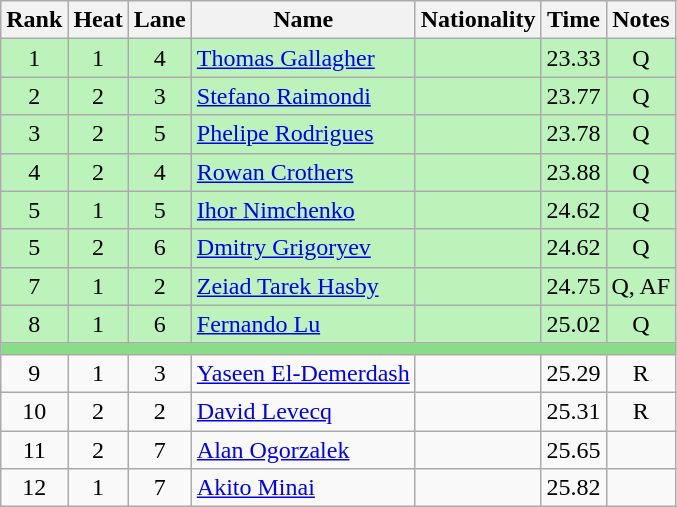<table class="wikitable sortable" style="text-align:center">
<tr>
<th>Rank</th>
<th>Heat</th>
<th>Lane</th>
<th>Name</th>
<th>Nationality</th>
<th>Time</th>
<th>Notes</th>
</tr>
<tr bgcolor=bbf3bb>
<td>1</td>
<td>1</td>
<td>4</td>
<td align=left><a href='#'>Thomas Gallagher</a></td>
<td align="left"></td>
<td>23.33</td>
<td>Q</td>
</tr>
<tr bgcolor=bbf3bb>
<td>2</td>
<td>2</td>
<td>3</td>
<td align=left><a href='#'>Stefano Raimondi</a></td>
<td align=left></td>
<td>23.77</td>
<td>Q</td>
</tr>
<tr bgcolor=bbf3bb>
<td>3</td>
<td>2</td>
<td>5</td>
<td align=left><a href='#'>Phelipe Rodrigues</a></td>
<td align="left"></td>
<td>23.78</td>
<td>Q</td>
</tr>
<tr bgcolor=bbf3bb>
<td>4</td>
<td>2</td>
<td>4</td>
<td align=left><a href='#'>Rowan Crothers</a></td>
<td align=left></td>
<td>23.88</td>
<td>Q</td>
</tr>
<tr bgcolor=bbf3bb>
<td>5</td>
<td>1</td>
<td>5</td>
<td align=left><a href='#'>Ihor Nimchenko</a></td>
<td align=left></td>
<td>24.62</td>
<td>Q</td>
</tr>
<tr bgcolor=bbf3bb>
<td>5</td>
<td>2</td>
<td>6</td>
<td align=left><a href='#'>Dmitry Grigoryev</a></td>
<td align=left></td>
<td>24.62</td>
<td>Q</td>
</tr>
<tr bgcolor=bbf3bb>
<td>7</td>
<td>1</td>
<td>2</td>
<td align=left><a href='#'>Zeiad Tarek Hasby</a></td>
<td align=left></td>
<td>24.75</td>
<td>Q, AF</td>
</tr>
<tr bgcolor=bbf3bb>
<td>8</td>
<td>1</td>
<td>6</td>
<td align=left><a href='#'>Fernando Lu</a></td>
<td align=left></td>
<td>25.02</td>
<td>Q</td>
</tr>
<tr bgcolor=88dd88>
<td colspan=7></td>
</tr>
<tr>
<td>9</td>
<td>1</td>
<td>3</td>
<td align=left><a href='#'>Yaseen El-Demerdash</a></td>
<td align=left></td>
<td>25.29</td>
<td>R</td>
</tr>
<tr>
<td>10</td>
<td>2</td>
<td>2</td>
<td align=left><a href='#'>David Levecq</a></td>
<td align=left></td>
<td>25.31</td>
<td>R</td>
</tr>
<tr>
<td>11</td>
<td>2</td>
<td>7</td>
<td align=left><a href='#'>Alan Ogorzalek</a></td>
<td align=left></td>
<td>25.65</td>
<td></td>
</tr>
<tr>
<td>12</td>
<td>1</td>
<td>7</td>
<td align=left><a href='#'>Akito Minai</a></td>
<td align=left></td>
<td>25.82</td>
<td></td>
</tr>
</table>
